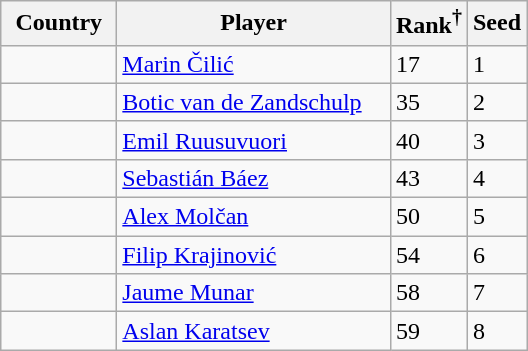<table class="sortable wikitable">
<tr>
<th width="70">Country</th>
<th width="175">Player</th>
<th>Rank<sup>†</sup></th>
<th>Seed</th>
</tr>
<tr>
<td></td>
<td><a href='#'>Marin Čilić</a></td>
<td>17</td>
<td>1</td>
</tr>
<tr>
<td></td>
<td><a href='#'>Botic van de Zandschulp</a></td>
<td>35</td>
<td>2</td>
</tr>
<tr>
<td></td>
<td><a href='#'>Emil Ruusuvuori</a></td>
<td>40</td>
<td>3</td>
</tr>
<tr>
<td></td>
<td><a href='#'>Sebastián Báez</a></td>
<td>43</td>
<td>4</td>
</tr>
<tr>
<td></td>
<td><a href='#'>Alex Molčan</a></td>
<td>50</td>
<td>5</td>
</tr>
<tr>
<td></td>
<td><a href='#'>Filip Krajinović</a></td>
<td>54</td>
<td>6</td>
</tr>
<tr>
<td></td>
<td><a href='#'>Jaume Munar</a></td>
<td>58</td>
<td>7</td>
</tr>
<tr>
<td></td>
<td><a href='#'>Aslan Karatsev</a></td>
<td>59</td>
<td>8</td>
</tr>
</table>
